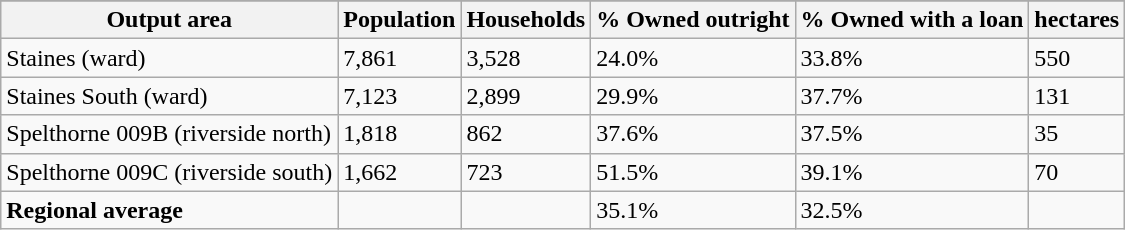<table class="wikitable">
<tr>
</tr>
<tr>
<th>Output area</th>
<th>Population</th>
<th>Households</th>
<th>% Owned outright</th>
<th>% Owned with a loan</th>
<th>hectares</th>
</tr>
<tr>
<td>Staines (ward)</td>
<td>7,861</td>
<td>3,528</td>
<td>24.0%</td>
<td>33.8%</td>
<td>550</td>
</tr>
<tr>
<td>Staines South (ward)</td>
<td>7,123</td>
<td>2,899</td>
<td>29.9%</td>
<td>37.7%</td>
<td>131</td>
</tr>
<tr>
<td>Spelthorne 009B (riverside north)</td>
<td>1,818</td>
<td>862</td>
<td>37.6%</td>
<td>37.5%</td>
<td>35</td>
</tr>
<tr>
<td>Spelthorne 009C (riverside south)</td>
<td>1,662</td>
<td>723</td>
<td>51.5%</td>
<td>39.1%</td>
<td>70</td>
</tr>
<tr>
<td><strong>Regional average</strong></td>
<td></td>
<td></td>
<td>35.1%</td>
<td>32.5%</td>
<td></td>
</tr>
</table>
